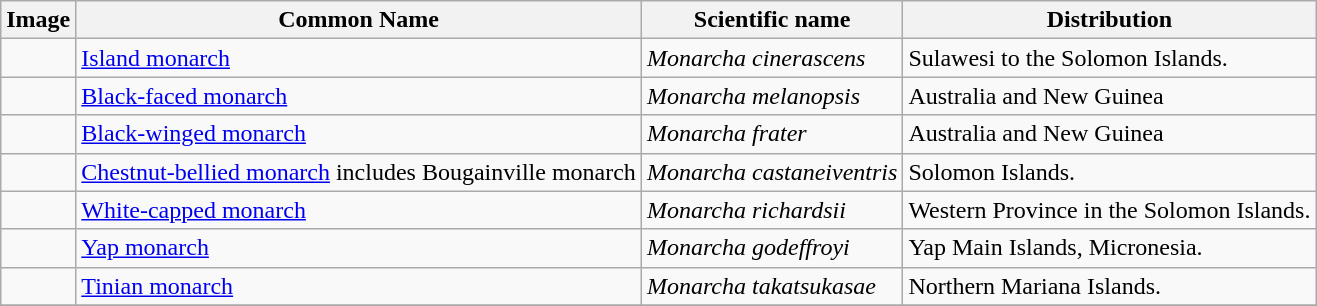<table class="wikitable">
<tr>
<th>Image</th>
<th>Common Name</th>
<th>Scientific name</th>
<th>Distribution</th>
</tr>
<tr>
<td></td>
<td><a href='#'>Island monarch</a></td>
<td><em>Monarcha cinerascens</em></td>
<td>Sulawesi to the Solomon Islands.</td>
</tr>
<tr>
<td></td>
<td><a href='#'>Black-faced monarch</a></td>
<td><em>Monarcha melanopsis</em></td>
<td>Australia and New Guinea</td>
</tr>
<tr>
<td></td>
<td><a href='#'>Black-winged monarch</a></td>
<td><em>Monarcha frater</em></td>
<td>Australia and New Guinea</td>
</tr>
<tr>
<td></td>
<td><a href='#'>Chestnut-bellied monarch</a> includes Bougainville monarch</td>
<td><em>Monarcha castaneiventris</em></td>
<td>Solomon Islands.</td>
</tr>
<tr>
<td></td>
<td><a href='#'>White-capped monarch</a></td>
<td><em>Monarcha richardsii</em></td>
<td>Western Province in the Solomon Islands.</td>
</tr>
<tr>
<td></td>
<td><a href='#'>Yap monarch</a></td>
<td><em>Monarcha godeffroyi</em></td>
<td>Yap Main Islands, Micronesia.</td>
</tr>
<tr>
<td></td>
<td><a href='#'>Tinian monarch</a></td>
<td><em>Monarcha takatsukasae</em></td>
<td>Northern Mariana Islands.</td>
</tr>
<tr>
</tr>
</table>
